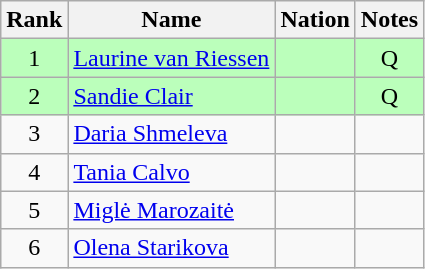<table class="wikitable sortable" style="text-align:center">
<tr>
<th>Rank</th>
<th>Name</th>
<th>Nation</th>
<th>Notes</th>
</tr>
<tr bgcolor=bbffbb>
<td>1</td>
<td align=left><a href='#'>Laurine van Riessen</a></td>
<td align=left></td>
<td>Q</td>
</tr>
<tr bgcolor=bbffbb>
<td>2</td>
<td align=left><a href='#'>Sandie Clair</a></td>
<td align=left></td>
<td>Q</td>
</tr>
<tr>
<td>3</td>
<td align=left><a href='#'>Daria Shmeleva</a></td>
<td align=left></td>
<td></td>
</tr>
<tr>
<td>4</td>
<td align=left><a href='#'>Tania Calvo</a></td>
<td align=left></td>
<td></td>
</tr>
<tr>
<td>5</td>
<td align=left><a href='#'>Miglė Marozaitė</a></td>
<td align=left></td>
<td></td>
</tr>
<tr>
<td>6</td>
<td align=left><a href='#'>Olena Starikova</a></td>
<td align=left></td>
<td></td>
</tr>
</table>
